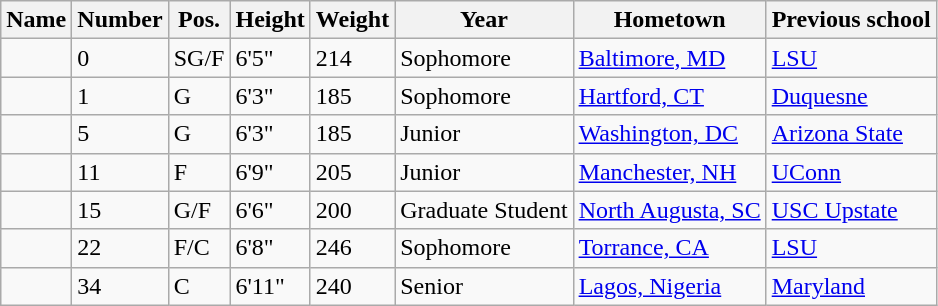<table class="wikitable sortable" border="1">
<tr>
<th>Name</th>
<th>Number</th>
<th>Pos.</th>
<th>Height</th>
<th>Weight</th>
<th>Year</th>
<th>Hometown</th>
<th class="unsortable">Previous school</th>
</tr>
<tr>
<td></td>
<td>0</td>
<td>SG/F</td>
<td>6'5"</td>
<td>214</td>
<td>Sophomore</td>
<td><a href='#'>Baltimore, MD</a></td>
<td><a href='#'>LSU</a></td>
</tr>
<tr>
<td></td>
<td>1</td>
<td>G</td>
<td>6'3"</td>
<td>185</td>
<td>Sophomore</td>
<td><a href='#'>Hartford, CT</a></td>
<td><a href='#'>Duquesne</a></td>
</tr>
<tr>
<td></td>
<td>5</td>
<td>G</td>
<td>6'3"</td>
<td>185</td>
<td>Junior</td>
<td><a href='#'>Washington, DC</a></td>
<td><a href='#'>Arizona State</a></td>
</tr>
<tr>
<td></td>
<td>11</td>
<td>F</td>
<td>6'9"</td>
<td>205</td>
<td>Junior</td>
<td><a href='#'>Manchester, NH</a></td>
<td><a href='#'>UConn</a></td>
</tr>
<tr>
<td></td>
<td>15</td>
<td>G/F</td>
<td>6'6"</td>
<td>200</td>
<td>Graduate Student</td>
<td><a href='#'>North Augusta, SC</a></td>
<td><a href='#'>USC Upstate</a></td>
</tr>
<tr>
<td></td>
<td>22</td>
<td>F/C</td>
<td>6'8"</td>
<td>246</td>
<td>Sophomore</td>
<td><a href='#'>Torrance, CA</a></td>
<td><a href='#'>LSU</a></td>
</tr>
<tr>
<td></td>
<td>34</td>
<td>C</td>
<td>6'11"</td>
<td>240</td>
<td>Senior</td>
<td><a href='#'>Lagos, Nigeria</a></td>
<td><a href='#'>Maryland</a></td>
</tr>
</table>
